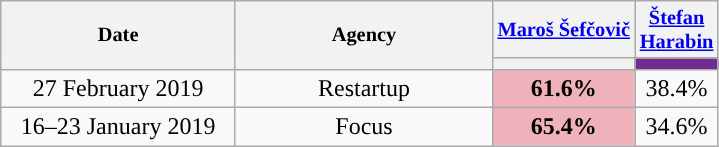<table class="wikitable" style="text-align:center;">
<tr style="font-size:85%;">
<th style="width:150px;" rowspan="2">Date</th>
<th style="width:165px;" rowspan="2">Agency</th>
<th><a href='#'>Maroš Šefčovič</a></th>
<th><a href='#'>Štefan Harabin</a></th>
</tr>
<tr>
<th style="background:"></th>
<th style="background:#702C91; width:40px;"></th>
</tr>
<tr>
<td>27 February 2019</td>
<td>Restartup</td>
<td style="background:#F0B2BA"><strong>61.6%</strong></td>
<td>38.4%</td>
</tr>
<tr>
<td>16–23 January 2019</td>
<td>Focus</td>
<td style="background:#F0B2BA"><strong>65.4%</strong></td>
<td>34.6%</td>
</tr>
</table>
